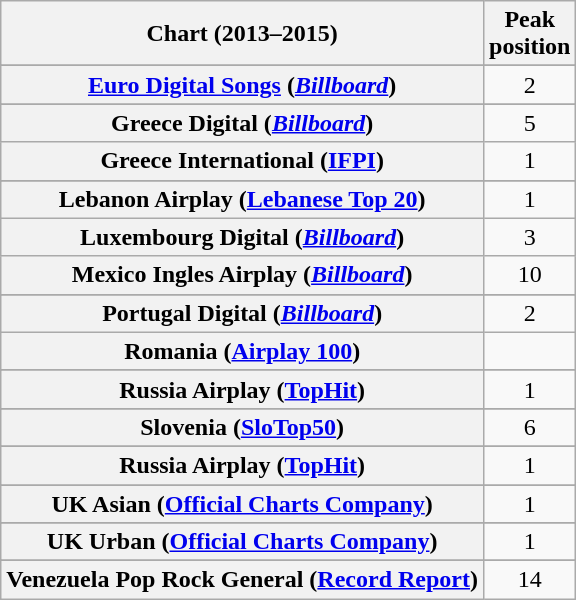<table class="wikitable sortable plainrowheaders" style="text-align:center">
<tr>
<th scope="col">Chart (2013–2015)</th>
<th scope="col">Peak<br>position</th>
</tr>
<tr>
</tr>
<tr>
</tr>
<tr>
</tr>
<tr>
</tr>
<tr>
</tr>
<tr>
</tr>
<tr>
</tr>
<tr>
</tr>
<tr>
</tr>
<tr>
</tr>
<tr>
</tr>
<tr>
</tr>
<tr>
</tr>
<tr>
<th scope="row"><a href='#'>Euro Digital Songs</a> (<em><a href='#'>Billboard</a></em>)</th>
<td>2</td>
</tr>
<tr>
</tr>
<tr>
</tr>
<tr>
</tr>
<tr>
<th scope="row">Greece Digital (<em><a href='#'>Billboard</a></em>)</th>
<td>5</td>
</tr>
<tr>
<th scope="row">Greece International (<a href='#'>IFPI</a>)</th>
<td>1</td>
</tr>
<tr>
</tr>
<tr>
</tr>
<tr>
</tr>
<tr>
</tr>
<tr>
</tr>
<tr>
</tr>
<tr>
</tr>
<tr>
<th scope="row">Lebanon Airplay (<a href='#'>Lebanese Top 20</a>)</th>
<td>1</td>
</tr>
<tr>
<th scope="row">Luxembourg Digital (<em><a href='#'>Billboard</a></em>)</th>
<td>3</td>
</tr>
<tr>
<th scope="row">Mexico Ingles Airplay (<em><a href='#'>Billboard</a></em>)</th>
<td>10</td>
</tr>
<tr>
</tr>
<tr>
</tr>
<tr>
</tr>
<tr>
</tr>
<tr>
</tr>
<tr>
</tr>
<tr>
<th scope="row">Portugal Digital (<em><a href='#'>Billboard</a></em>)</th>
<td>2</td>
</tr>
<tr>
<th scope="row">Romania (<a href='#'>Airplay 100</a>)</th>
<td></td>
</tr>
<tr>
</tr>
<tr>
<th scope="row">Russia Airplay (<a href='#'>TopHit</a>)</th>
<td>1</td>
</tr>
<tr>
</tr>
<tr>
</tr>
<tr>
<th scope="row">Slovenia (<a href='#'>SloTop50</a>)</th>
<td align=center>6</td>
</tr>
<tr>
</tr>
<tr>
</tr>
<tr>
</tr>
<tr>
<th scope="row">Russia Airplay (<a href='#'>TopHit</a>)</th>
<td>1</td>
</tr>
<tr>
</tr>
<tr>
<th scope="row">UK Asian (<a href='#'>Official Charts Company</a>)</th>
<td>1</td>
</tr>
<tr>
</tr>
<tr>
<th scope="row">UK Urban (<a href='#'>Official Charts Company</a>)</th>
<td>1</td>
</tr>
<tr>
</tr>
<tr>
</tr>
<tr>
</tr>
<tr>
</tr>
<tr>
</tr>
<tr>
</tr>
<tr>
<th scope="row">Venezuela Pop Rock General (<a href='#'>Record Report</a>)</th>
<td>14</td>
</tr>
</table>
